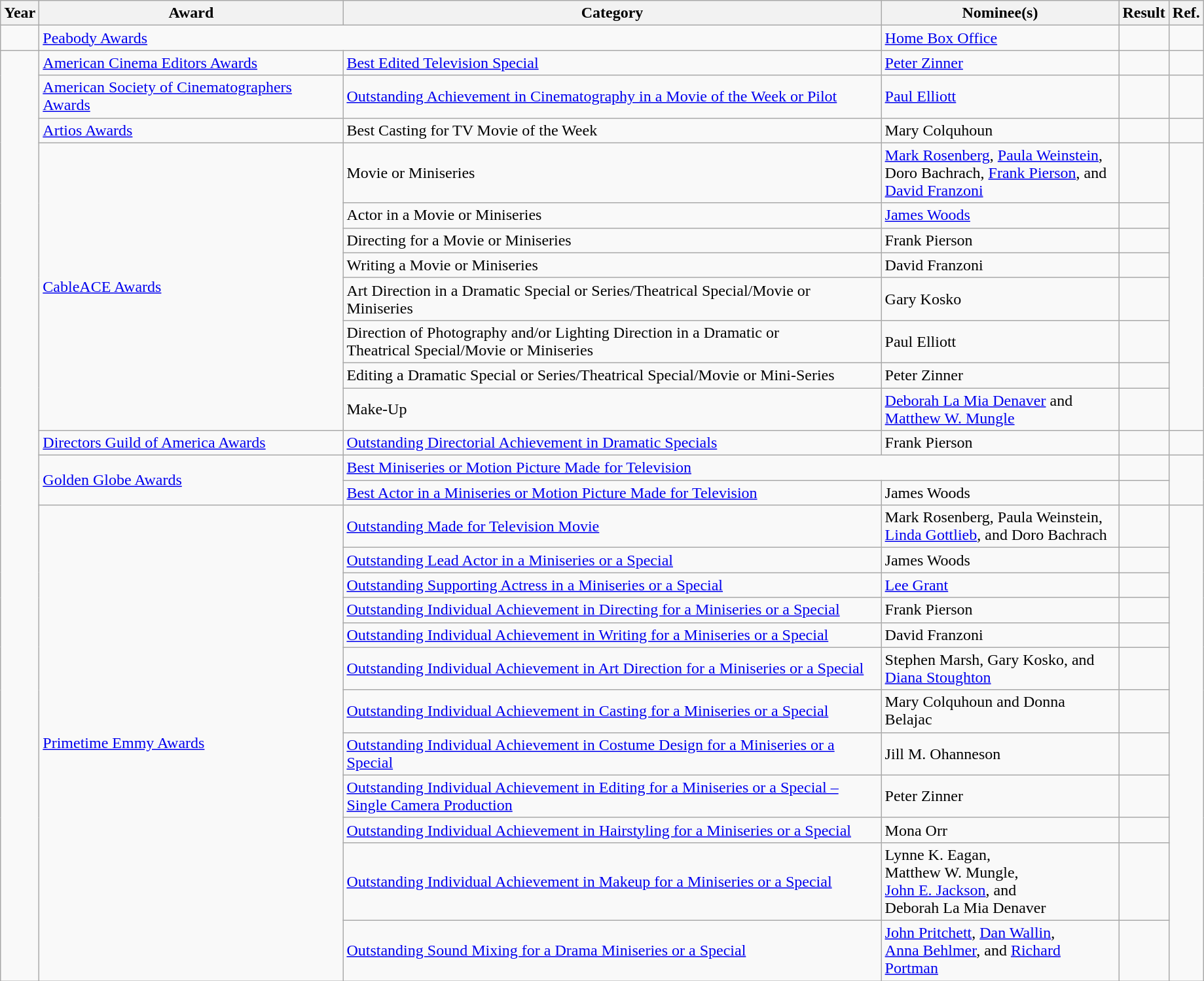<table class="wikitable sortable" width=97%>
<tr>
<th>Year</th>
<th>Award</th>
<th>Category</th>
<th>Nominee(s)</th>
<th>Result</th>
<th>Ref.</th>
</tr>
<tr>
<td></td>
<td colspan="2"><a href='#'>Peabody Awards</a></td>
<td><a href='#'>Home Box Office</a></td>
<td></td>
<td align="center"></td>
</tr>
<tr>
<td rowspan="26"></td>
<td><a href='#'>American Cinema Editors Awards</a></td>
<td><a href='#'>Best Edited Television Special</a></td>
<td><a href='#'>Peter Zinner</a></td>
<td></td>
<td align="center"></td>
</tr>
<tr>
<td><a href='#'>American Society of Cinematographers Awards</a></td>
<td><a href='#'>Outstanding Achievement in Cinematography in a Movie of the Week or Pilot</a></td>
<td><a href='#'>Paul Elliott</a></td>
<td></td>
<td align="center"></td>
</tr>
<tr>
<td><a href='#'>Artios Awards</a></td>
<td>Best Casting for TV Movie of the Week</td>
<td>Mary Colquhoun</td>
<td></td>
<td align="center"></td>
</tr>
<tr>
<td rowspan="8"><a href='#'>CableACE Awards</a></td>
<td>Movie or Miniseries</td>
<td><a href='#'>Mark Rosenberg</a>, <a href='#'>Paula Weinstein</a>, <br> Doro Bachrach, <a href='#'>Frank Pierson</a>, and <br> <a href='#'>David Franzoni</a></td>
<td></td>
<td align="center" rowspan="8"></td>
</tr>
<tr>
<td>Actor in a Movie or Miniseries</td>
<td><a href='#'>James Woods</a></td>
<td></td>
</tr>
<tr>
<td>Directing for a Movie or Miniseries</td>
<td>Frank Pierson</td>
<td></td>
</tr>
<tr>
<td>Writing a Movie or Miniseries</td>
<td>David Franzoni</td>
<td></td>
</tr>
<tr>
<td>Art Direction in a Dramatic Special or Series/Theatrical Special/Movie or Miniseries</td>
<td>Gary Kosko</td>
<td></td>
</tr>
<tr>
<td>Direction of Photography and/or Lighting Direction in a Dramatic or <br> Theatrical Special/Movie or Miniseries</td>
<td>Paul Elliott</td>
<td></td>
</tr>
<tr>
<td>Editing a Dramatic Special or Series/Theatrical Special/Movie or Mini-Series</td>
<td>Peter Zinner</td>
<td></td>
</tr>
<tr>
<td>Make-Up</td>
<td><a href='#'>Deborah La Mia Denaver</a> and <br> <a href='#'>Matthew W. Mungle</a></td>
<td></td>
</tr>
<tr>
<td><a href='#'>Directors Guild of America Awards</a></td>
<td><a href='#'>Outstanding Directorial Achievement in Dramatic Specials</a></td>
<td>Frank Pierson</td>
<td></td>
<td align="center"></td>
</tr>
<tr>
<td rowspan="2"><a href='#'>Golden Globe Awards</a></td>
<td colspan="2"><a href='#'>Best Miniseries or Motion Picture Made for Television</a></td>
<td></td>
<td align="center" rowspan="2"></td>
</tr>
<tr>
<td><a href='#'>Best Actor in a Miniseries or Motion Picture Made for Television</a></td>
<td>James Woods</td>
<td></td>
</tr>
<tr>
<td rowspan="12"><a href='#'>Primetime Emmy Awards</a></td>
<td><a href='#'>Outstanding Made for Television Movie</a></td>
<td>Mark Rosenberg, Paula Weinstein, <br> <a href='#'>Linda Gottlieb</a>, and Doro Bachrach</td>
<td></td>
<td align="center" rowspan="12"></td>
</tr>
<tr>
<td><a href='#'>Outstanding Lead Actor in a Miniseries or a Special</a></td>
<td>James Woods</td>
<td></td>
</tr>
<tr>
<td><a href='#'>Outstanding Supporting Actress in a Miniseries or a Special</a></td>
<td><a href='#'>Lee Grant</a></td>
<td></td>
</tr>
<tr>
<td><a href='#'>Outstanding Individual Achievement in Directing for a Miniseries or a Special</a></td>
<td>Frank Pierson</td>
<td></td>
</tr>
<tr>
<td><a href='#'>Outstanding Individual Achievement in Writing for a Miniseries or a Special</a></td>
<td>David Franzoni</td>
<td></td>
</tr>
<tr>
<td><a href='#'>Outstanding Individual Achievement in Art Direction for a Miniseries or a Special</a></td>
<td>Stephen Marsh, Gary Kosko, and <br> <a href='#'>Diana Stoughton</a></td>
<td></td>
</tr>
<tr>
<td><a href='#'>Outstanding Individual Achievement in Casting for a Miniseries or a Special</a></td>
<td>Mary Colquhoun and Donna Belajac</td>
<td></td>
</tr>
<tr>
<td><a href='#'>Outstanding Individual Achievement in Costume Design for a Miniseries or a Special</a></td>
<td>Jill M. Ohanneson</td>
<td></td>
</tr>
<tr>
<td><a href='#'>Outstanding Individual Achievement in Editing for a Miniseries or a Special – <br> Single Camera Production</a></td>
<td>Peter Zinner</td>
<td></td>
</tr>
<tr>
<td><a href='#'>Outstanding Individual Achievement in Hairstyling for a Miniseries or a Special</a></td>
<td>Mona Orr</td>
<td></td>
</tr>
<tr>
<td><a href='#'>Outstanding Individual Achievement in Makeup for a Miniseries or a Special</a></td>
<td>Lynne K. Eagan, <br> Matthew W. Mungle, <br> <a href='#'>John E. Jackson</a>, and <br> Deborah La Mia Denaver</td>
<td></td>
</tr>
<tr>
<td><a href='#'>Outstanding Sound Mixing for a Drama Miniseries or a Special</a></td>
<td><a href='#'>John Pritchett</a>, <a href='#'>Dan Wallin</a>, <br> <a href='#'>Anna Behlmer</a>, and <a href='#'>Richard Portman</a></td>
<td></td>
</tr>
</table>
